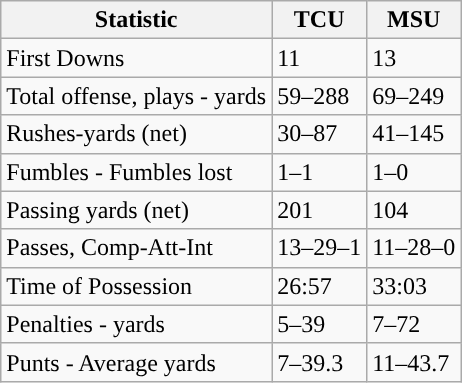<table class="wikitable">
<tr>
<th>Statistic</th>
<th><strong>TCU</strong></th>
<th><strong>MSU</strong></th>
</tr>
<tr>
<td>First Downs</td>
<td>11</td>
<td>13</td>
</tr>
<tr>
<td>Total offense, plays - yards</td>
<td>59–288</td>
<td>69–249</td>
</tr>
<tr>
<td>Rushes-yards (net)</td>
<td>30–87</td>
<td>41–145</td>
</tr>
<tr>
<td>Fumbles - Fumbles lost</td>
<td>1–1</td>
<td>1–0</td>
</tr>
<tr>
<td>Passing yards (net)</td>
<td>201</td>
<td>104</td>
</tr>
<tr>
<td>Passes, Comp-Att-Int</td>
<td>13–29–1</td>
<td>11–28–0</td>
</tr>
<tr>
<td>Time of Possession</td>
<td>26:57</td>
<td>33:03</td>
</tr>
<tr>
<td>Penalties - yards</td>
<td>5–39</td>
<td>7–72</td>
</tr>
<tr>
<td>Punts - Average yards</td>
<td>7–39.3</td>
<td>11–43.7</td>
</tr>
</table>
